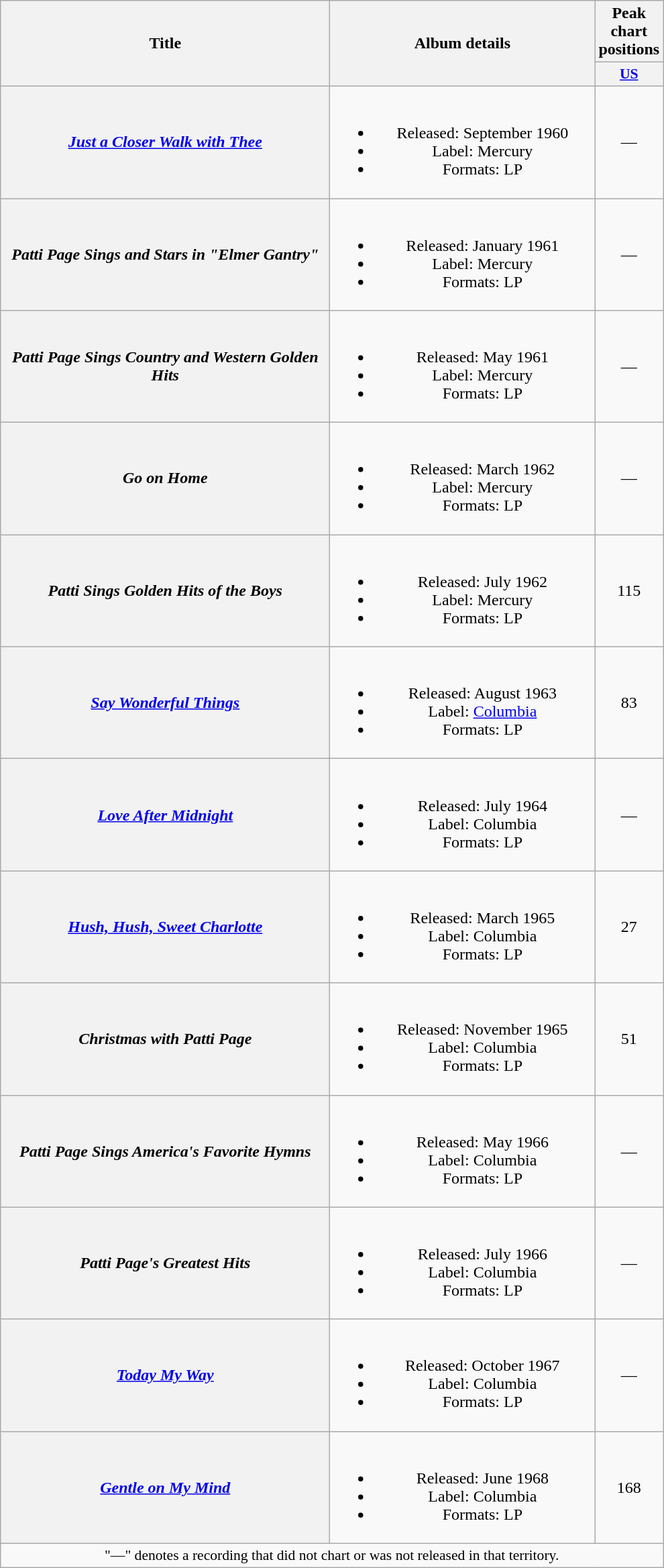<table class="wikitable plainrowheaders" style="text-align:center;">
<tr>
<th scope="col" rowspan="2" style="width:20em;">Title</th>
<th scope="col" rowspan="2" style="width:16em;">Album details</th>
<th scope="col" colspan="2">Peak chart<br>positions</th>
</tr>
<tr>
<th scope="col" style="width:2em;font-size:90%;"><a href='#'>US</a><br></th>
</tr>
<tr>
<th scope="row"><em><a href='#'>Just a Closer Walk with Thee</a></em></th>
<td><br><ul><li>Released: September 1960</li><li>Label: Mercury</li><li>Formats: LP</li></ul></td>
<td>—</td>
</tr>
<tr>
<th scope="row"><em>Patti Page Sings and Stars in "Elmer Gantry"</em></th>
<td><br><ul><li>Released: January 1961</li><li>Label: Mercury</li><li>Formats: LP</li></ul></td>
<td>—</td>
</tr>
<tr>
<th scope="row"><em>Patti Page Sings Country and Western Golden Hits</em></th>
<td><br><ul><li>Released: May 1961</li><li>Label: Mercury</li><li>Formats: LP</li></ul></td>
<td>—</td>
</tr>
<tr>
<th scope="row"><em>Go on Home</em></th>
<td><br><ul><li>Released: March 1962</li><li>Label: Mercury</li><li>Formats: LP</li></ul></td>
<td>—</td>
</tr>
<tr>
<th scope="row"><em>Patti Sings Golden Hits of the Boys</em></th>
<td><br><ul><li>Released: July 1962</li><li>Label: Mercury</li><li>Formats: LP</li></ul></td>
<td>115</td>
</tr>
<tr>
<th scope="row"><em><a href='#'>Say Wonderful Things</a></em></th>
<td><br><ul><li>Released: August 1963</li><li>Label: <a href='#'>Columbia</a></li><li>Formats: LP</li></ul></td>
<td>83</td>
</tr>
<tr>
<th scope="row"><em><a href='#'>Love After Midnight</a></em></th>
<td><br><ul><li>Released: July 1964</li><li>Label: Columbia</li><li>Formats: LP</li></ul></td>
<td>—</td>
</tr>
<tr>
<th scope="row"><em><a href='#'>Hush, Hush, Sweet Charlotte</a></em></th>
<td><br><ul><li>Released: March 1965</li><li>Label: Columbia</li><li>Formats: LP</li></ul></td>
<td>27</td>
</tr>
<tr>
<th scope="row"><em>Christmas with Patti Page</em></th>
<td><br><ul><li>Released: November 1965</li><li>Label: Columbia</li><li>Formats: LP</li></ul></td>
<td>51</td>
</tr>
<tr>
<th scope="row"><em>Patti Page Sings America's Favorite Hymns</em></th>
<td><br><ul><li>Released: May 1966</li><li>Label: Columbia</li><li>Formats: LP</li></ul></td>
<td>—</td>
</tr>
<tr>
<th scope="row"><em>Patti Page's Greatest Hits</em></th>
<td><br><ul><li>Released: July 1966</li><li>Label: Columbia</li><li>Formats: LP</li></ul></td>
<td>—</td>
</tr>
<tr>
<th scope="row"><em><a href='#'>Today My Way</a></em></th>
<td><br><ul><li>Released: October 1967</li><li>Label: Columbia</li><li>Formats: LP</li></ul></td>
<td>—</td>
</tr>
<tr>
<th scope="row"><em><a href='#'>Gentle on My Mind</a></em></th>
<td><br><ul><li>Released: June 1968</li><li>Label: Columbia</li><li>Formats: LP</li></ul></td>
<td>168</td>
</tr>
<tr>
<td colspan="3" style="font-size:90%">"—" denotes a recording that did not chart or was not released in that territory.</td>
</tr>
</table>
